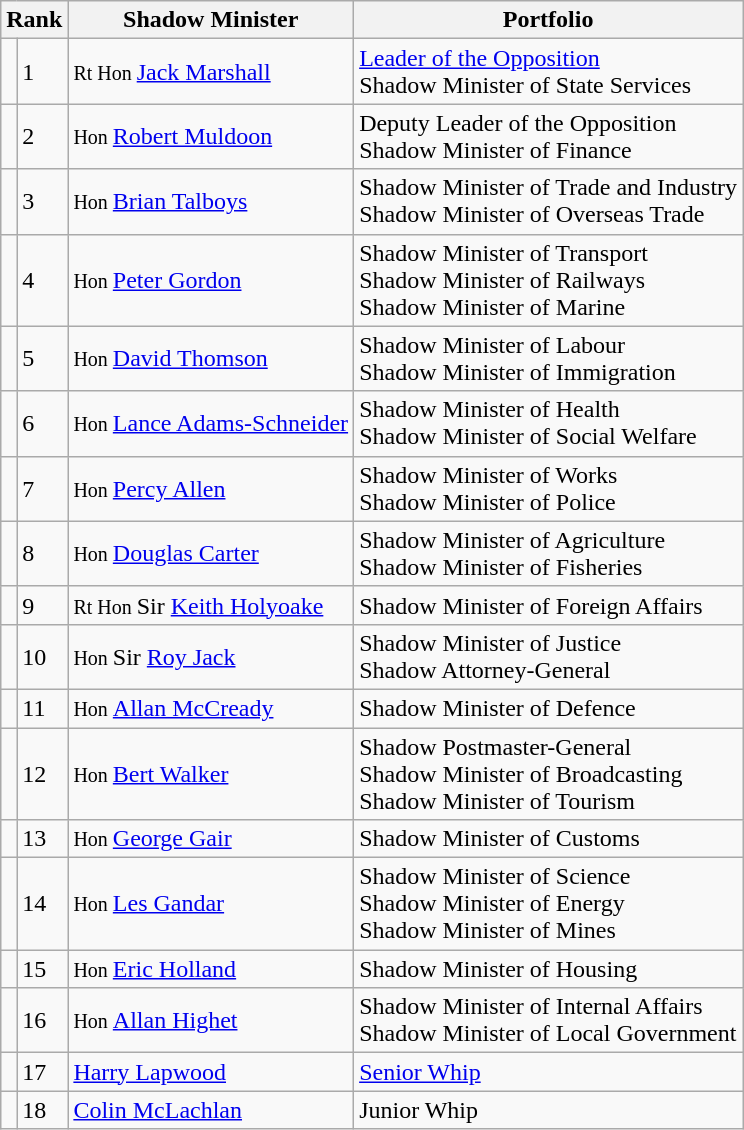<table class="wikitable">
<tr>
<th colspan="2">Rank</th>
<th>Shadow Minister</th>
<th>Portfolio</th>
</tr>
<tr>
<td bgcolor=></td>
<td>1</td>
<td><small>Rt Hon </small><a href='#'>Jack Marshall</a></td>
<td><a href='#'>Leader of the Opposition</a><br>Shadow Minister of State Services</td>
</tr>
<tr>
<td bgcolor=></td>
<td>2</td>
<td><small>Hon </small><a href='#'>Robert Muldoon</a></td>
<td>Deputy Leader of the Opposition<br>Shadow Minister of Finance</td>
</tr>
<tr>
<td bgcolor=></td>
<td>3</td>
<td><small>Hon </small><a href='#'>Brian Talboys</a></td>
<td>Shadow Minister of Trade and Industry<br>Shadow Minister of Overseas Trade</td>
</tr>
<tr>
<td bgcolor=></td>
<td>4</td>
<td><small>Hon </small><a href='#'>Peter Gordon</a></td>
<td>Shadow Minister of Transport<br>Shadow Minister of Railways<br>Shadow Minister of Marine</td>
</tr>
<tr>
<td bgcolor=></td>
<td>5</td>
<td><small>Hon </small><a href='#'>David Thomson</a></td>
<td>Shadow Minister of Labour<br>Shadow Minister of Immigration</td>
</tr>
<tr>
<td bgcolor=></td>
<td>6</td>
<td><small>Hon </small><a href='#'>Lance Adams-Schneider</a></td>
<td>Shadow Minister of Health<br>Shadow Minister of Social Welfare</td>
</tr>
<tr>
<td bgcolor=></td>
<td>7</td>
<td><small>Hon </small><a href='#'>Percy Allen</a></td>
<td>Shadow Minister of Works<br>Shadow Minister of Police</td>
</tr>
<tr>
<td bgcolor=></td>
<td>8</td>
<td><small>Hon </small><a href='#'>Douglas Carter</a></td>
<td>Shadow Minister of Agriculture<br>Shadow Minister of Fisheries</td>
</tr>
<tr>
<td bgcolor=></td>
<td>9</td>
<td><small>Rt Hon </small>Sir <a href='#'>Keith Holyoake</a></td>
<td>Shadow Minister of Foreign Affairs</td>
</tr>
<tr>
<td bgcolor=></td>
<td>10</td>
<td><small>Hon </small>Sir <a href='#'>Roy Jack</a></td>
<td>Shadow Minister of Justice<br>Shadow Attorney-General</td>
</tr>
<tr>
<td bgcolor=></td>
<td>11</td>
<td><small>Hon </small><a href='#'>Allan McCready</a></td>
<td>Shadow Minister of Defence</td>
</tr>
<tr>
<td bgcolor=></td>
<td>12</td>
<td><small>Hon </small><a href='#'>Bert Walker</a></td>
<td>Shadow Postmaster-General<br>Shadow Minister of Broadcasting<br>Shadow Minister of Tourism</td>
</tr>
<tr>
<td bgcolor=></td>
<td>13</td>
<td><small>Hon </small><a href='#'>George Gair</a></td>
<td>Shadow Minister of Customs</td>
</tr>
<tr>
<td bgcolor=></td>
<td>14</td>
<td><small>Hon </small><a href='#'>Les Gandar</a></td>
<td>Shadow Minister of Science<br>Shadow Minister of Energy<br>Shadow Minister of Mines</td>
</tr>
<tr>
<td bgcolor=></td>
<td>15</td>
<td><small>Hon </small><a href='#'>Eric Holland</a></td>
<td>Shadow Minister of Housing</td>
</tr>
<tr>
<td bgcolor=></td>
<td>16</td>
<td><small>Hon </small><a href='#'>Allan Highet</a></td>
<td>Shadow Minister of Internal Affairs<br>Shadow Minister of Local Government</td>
</tr>
<tr>
<td bgcolor=></td>
<td>17</td>
<td><a href='#'>Harry Lapwood</a></td>
<td><a href='#'>Senior Whip</a></td>
</tr>
<tr>
<td bgcolor=></td>
<td>18</td>
<td><a href='#'>Colin McLachlan</a></td>
<td>Junior Whip</td>
</tr>
</table>
